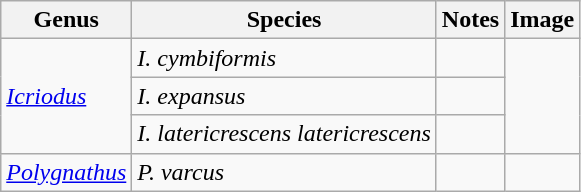<table class="wikitable">
<tr>
<th>Genus</th>
<th>Species</th>
<th>Notes</th>
<th>Image</th>
</tr>
<tr>
<td rowspan="3"><em><a href='#'>Icriodus</a></em></td>
<td><em>I. cymbiformis</em></td>
<td></td>
<td rowspan="3"></td>
</tr>
<tr>
<td><em>I. expansus</em></td>
<td></td>
</tr>
<tr>
<td><em>I. latericrescens latericrescens</em></td>
<td></td>
</tr>
<tr>
<td><em><a href='#'>Polygnathus</a></em></td>
<td><em>P. varcus</em></td>
<td></td>
<td></td>
</tr>
</table>
